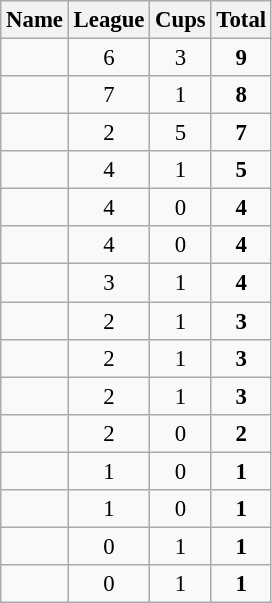<table class="wikitable sortable" style="text-align:center; font-size:95%">
<tr>
<th>Name</th>
<th>League</th>
<th>Cups</th>
<th>Total</th>
</tr>
<tr>
<td></td>
<td>6</td>
<td>3</td>
<td> <strong>9</strong></td>
</tr>
<tr>
<td></td>
<td>7</td>
<td>1</td>
<td> <strong>8</strong></td>
</tr>
<tr>
<td></td>
<td>2</td>
<td>5</td>
<td> <strong>7</strong></td>
</tr>
<tr>
<td></td>
<td>4</td>
<td>1</td>
<td> <strong>5</strong></td>
</tr>
<tr>
<td></td>
<td>4</td>
<td>0</td>
<td> <strong>4</strong></td>
</tr>
<tr>
<td></td>
<td>4</td>
<td>0</td>
<td> <strong>4</strong></td>
</tr>
<tr>
<td></td>
<td>3</td>
<td>1</td>
<td> <strong>4</strong></td>
</tr>
<tr>
<td></td>
<td>2</td>
<td>1</td>
<td> <strong>3</strong></td>
</tr>
<tr>
<td></td>
<td>2</td>
<td>1</td>
<td> <strong>3</strong></td>
</tr>
<tr>
<td></td>
<td>2</td>
<td>1</td>
<td> <strong>3</strong></td>
</tr>
<tr>
<td></td>
<td>2</td>
<td>0</td>
<td> <strong>2</strong></td>
</tr>
<tr>
<td></td>
<td>1</td>
<td>0</td>
<td> <strong>1</strong></td>
</tr>
<tr>
<td></td>
<td>1</td>
<td>0</td>
<td> <strong>1</strong></td>
</tr>
<tr>
<td></td>
<td>0</td>
<td>1</td>
<td> <strong>1</strong></td>
</tr>
<tr>
<td></td>
<td>0</td>
<td>1</td>
<td> <strong>1</strong></td>
</tr>
</table>
